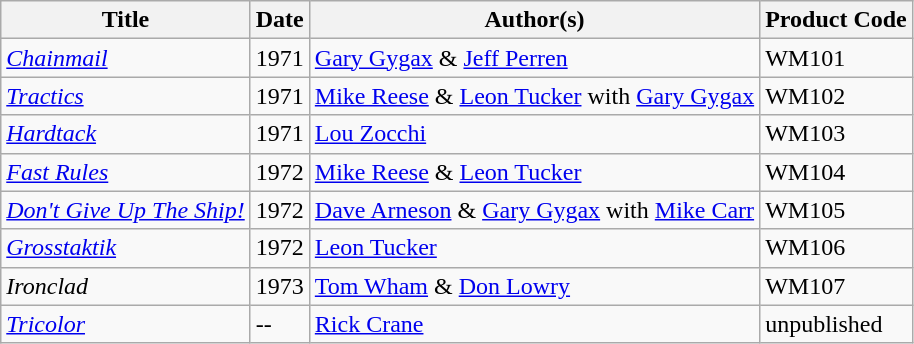<table class="wikitable">
<tr>
<th>Title</th>
<th>Date</th>
<th>Author(s)</th>
<th>Product Code</th>
</tr>
<tr>
<td><em><a href='#'>Chainmail</a></em></td>
<td>1971</td>
<td><a href='#'>Gary Gygax</a> & <a href='#'>Jeff Perren</a></td>
<td>WM101</td>
</tr>
<tr>
<td><em><a href='#'>Tractics</a></em></td>
<td>1971</td>
<td><a href='#'>Mike Reese</a> & <a href='#'>Leon Tucker</a> with <a href='#'>Gary Gygax</a></td>
<td>WM102</td>
</tr>
<tr>
<td><em><a href='#'>Hardtack</a></em></td>
<td>1971</td>
<td><a href='#'>Lou Zocchi</a></td>
<td>WM103</td>
</tr>
<tr>
<td><em><a href='#'>Fast Rules</a></em></td>
<td>1972</td>
<td><a href='#'>Mike Reese</a> & <a href='#'>Leon Tucker</a></td>
<td>WM104</td>
</tr>
<tr>
<td><em><a href='#'>Don't Give Up The Ship!</a></em></td>
<td>1972</td>
<td><a href='#'>Dave Arneson</a> & <a href='#'>Gary Gygax</a> with <a href='#'>Mike Carr</a></td>
<td>WM105</td>
</tr>
<tr>
<td><em><a href='#'>Grosstaktik</a></em></td>
<td>1972</td>
<td><a href='#'>Leon Tucker</a></td>
<td>WM106</td>
</tr>
<tr>
<td><em>Ironclad</em></td>
<td>1973</td>
<td><a href='#'>Tom Wham</a> & <a href='#'>Don Lowry</a></td>
<td>WM107</td>
</tr>
<tr>
<td><em><a href='#'>Tricolor</a></em></td>
<td>--</td>
<td><a href='#'>Rick Crane</a></td>
<td>unpublished</td>
</tr>
</table>
